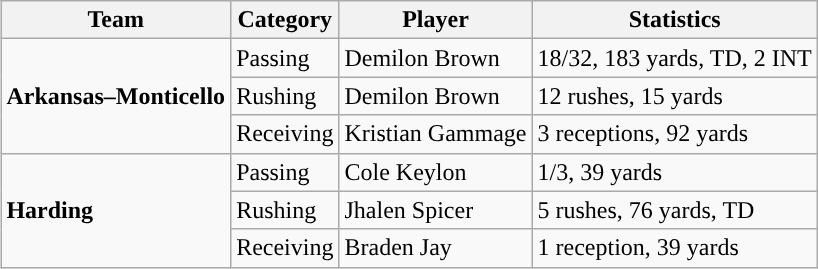<table class="wikitable" style="float: right;">
<tr>
<th>Team</th>
<th>Category</th>
<th>Player</th>
<th>Statistics</th>
</tr>
<tr>
<td rowspan=3><strong>Arkansas–Monticello</strong></td>
<td>Passing</td>
<td>Demilon Brown</td>
<td>18/32, 183 yards, TD, 2 INT</td>
</tr>
<tr>
<td>Rushing</td>
<td>Demilon Brown</td>
<td>12 rushes, 15 yards</td>
</tr>
<tr>
<td>Receiving</td>
<td>Kristian Gammage</td>
<td>3 receptions, 92 yards</td>
</tr>
<tr>
<td rowspan=3><strong>Harding</strong></td>
<td>Passing</td>
<td>Cole Keylon</td>
<td>1/3, 39 yards</td>
</tr>
<tr>
<td>Rushing</td>
<td>Jhalen Spicer</td>
<td>5 rushes, 76 yards, TD</td>
</tr>
<tr>
<td>Receiving</td>
<td>Braden Jay</td>
<td>1 reception, 39 yards</td>
</tr>
</table>
